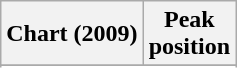<table class="wikitable sortable plainrowheaders" style="text-align:center">
<tr>
<th>Chart (2009)</th>
<th>Peak<br>position</th>
</tr>
<tr>
</tr>
<tr>
</tr>
<tr>
</tr>
</table>
